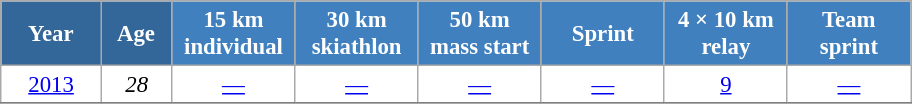<table class="wikitable" style="font-size:95%; text-align:center; border:grey solid 1px; border-collapse:collapse; background:#ffffff;">
<tr>
<th style="background-color:#369; color:white; width:60px;"> Year </th>
<th style="background-color:#369; color:white; width:40px;"> Age </th>
<th style="background-color:#4180be; color:white; width:75px;"> 15 km <br> individual </th>
<th style="background-color:#4180be; color:white; width:75px;"> 30 km <br> skiathlon </th>
<th style="background-color:#4180be; color:white; width:75px;"> 50 km <br> mass start </th>
<th style="background-color:#4180be; color:white; width:75px;"> Sprint </th>
<th style="background-color:#4180be; color:white; width:75px;"> 4 × 10 km <br> relay </th>
<th style="background-color:#4180be; color:white; width:75px;"> Team <br> sprint </th>
</tr>
<tr>
<td><a href='#'>2013</a></td>
<td><em>28</em></td>
<td><a href='#'>—</a></td>
<td><a href='#'>—</a></td>
<td><a href='#'>—</a></td>
<td><a href='#'>—</a></td>
<td><a href='#'>9</a></td>
<td><a href='#'>—</a></td>
</tr>
<tr>
</tr>
</table>
